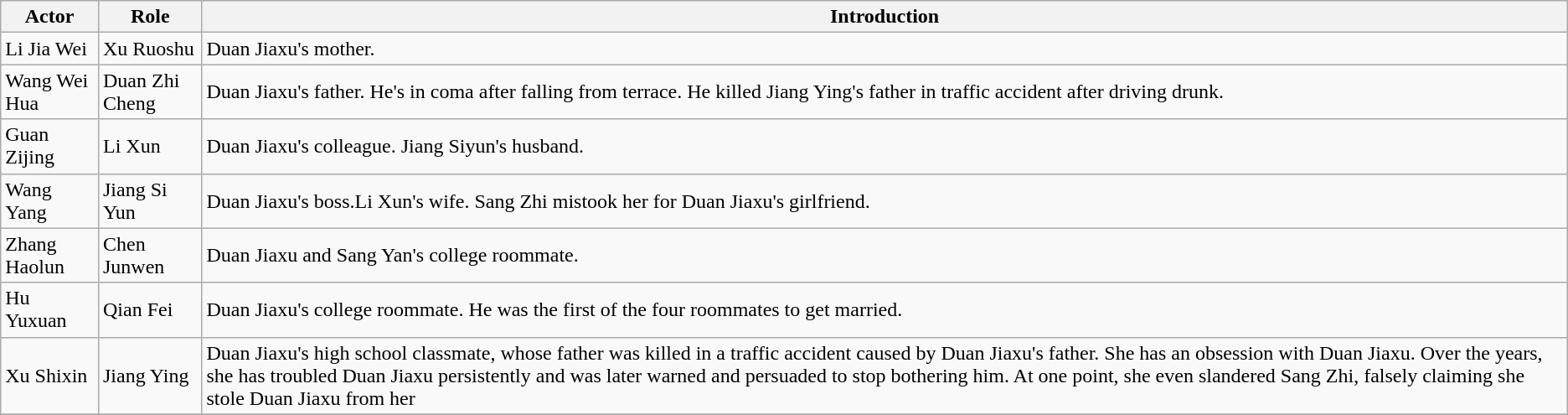<table class="wikitable">
<tr>
<th><strong>Actor</strong></th>
<th><strong>Role</strong></th>
<th><strong>Introduction</strong></th>
</tr>
<tr>
<td>Li Jia Wei</td>
<td>Xu Ruoshu</td>
<td>Duan Jiaxu's mother.</td>
</tr>
<tr>
<td>Wang Wei Hua</td>
<td>Duan Zhi Cheng</td>
<td>Duan Jiaxu's father. He's in coma after falling from terrace. He killed Jiang Ying's father in traffic accident after driving drunk.</td>
</tr>
<tr>
<td>Guan Zijing</td>
<td>Li Xun</td>
<td>Duan Jiaxu's colleague. Jiang Siyun's husband.</td>
</tr>
<tr>
<td>Wang Yang</td>
<td>Jiang Si Yun</td>
<td>Duan Jiaxu's boss.Li Xun's wife. Sang Zhi mistook her for Duan Jiaxu's girlfriend.</td>
</tr>
<tr>
<td>Zhang Haolun</td>
<td>Chen Junwen</td>
<td>Duan Jiaxu and Sang Yan's college roommate.</td>
</tr>
<tr>
<td>Hu Yuxuan</td>
<td>Qian Fei</td>
<td>Duan Jiaxu's college roommate. He was the first of the four roommates to get married.</td>
</tr>
<tr>
<td>Xu Shixin</td>
<td>Jiang Ying</td>
<td>Duan Jiaxu's high school classmate, whose father was killed in a traffic accident caused by Duan Jiaxu's father. She has an obsession with Duan Jiaxu. Over the years, she has troubled Duan Jiaxu persistently and was later warned and persuaded to stop bothering him. At one point, she even slandered Sang Zhi, falsely claiming she stole Duan Jiaxu from her</td>
</tr>
<tr>
</tr>
</table>
